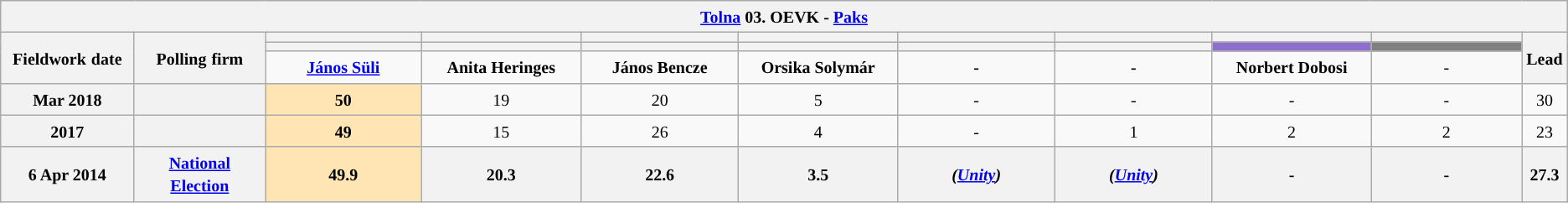<table class="wikitable mw-collapsible mw-collapsed" style="text-align:center">
<tr>
<th colspan="11" style="width: 980pt;"><small><a href='#'>Tolna</a> 03. OEVK - <a href='#'>Paks</a></small></th>
</tr>
<tr>
<th rowspan="3" style="width: 80pt;"><small>Fieldwork</small> <small>date</small></th>
<th rowspan="3" style="width: 80pt;"><strong><small>Polling</small> <small>firm</small></strong></th>
<th style="width: 100pt;"><small></small></th>
<th style="width: 100pt;"><small> </small></th>
<th style="width: 100pt;"></th>
<th style="width: 100pt;"></th>
<th style="width: 100pt;"></th>
<th style="width: 100pt;"></th>
<th style="width: 100pt;"></th>
<th style="width: 100pt;"></th>
<th rowspan="3" style="width: 20pt;"><small>Lead</small></th>
</tr>
<tr>
<th style="color:inherit;background:"></th>
<th style="color:inherit;background:"></th>
<th style="color:inherit;background:"></th>
<th style="color:inherit;background:"></th>
<th style="color:inherit;background:"></th>
<th style="color:inherit;background:"></th>
<th style="color:inherit;background:#8E6FCE;"></th>
<th style="color:inherit;background:#808080;"></th>
</tr>
<tr>
<td><strong><a href='#'><small>János Süli</small></a></strong></td>
<td><strong><small>Anita Heringes</small></strong></td>
<td><strong><small>János Bencze</small></strong></td>
<td><strong><small>Orsika Solymár</small></strong></td>
<td><strong><small>-</small></strong></td>
<td><strong><small>-</small></strong></td>
<td><strong><small>Norbert Dobosi</small></strong></td>
<td><small>-</small></td>
</tr>
<tr>
<th><small>Mar 2018</small></th>
<th><small></small></th>
<td style="background:#FFE5B4"><strong><small>50</small></strong></td>
<td><small>19</small></td>
<td><small>20</small></td>
<td><small>5</small></td>
<td><small>-</small></td>
<td><small>-</small></td>
<td><small>-</small></td>
<td><small>-</small></td>
<td style="background:"><small>30</small></td>
</tr>
<tr>
<th><small>2017</small></th>
<th><small></small></th>
<td style="background:#FFE5B4"><strong><small>49</small></strong></td>
<td><small>15</small></td>
<td><small>26</small></td>
<td><small>4</small></td>
<td><small>-</small></td>
<td><small>1</small></td>
<td><small>2</small></td>
<td><small>2</small></td>
<td style="background:"><small>23</small></td>
</tr>
<tr>
<th><small>6 Apr 2014</small></th>
<th><a href='#'><small>National Election</small></a></th>
<th style="background:#FFE5B4"><strong><small>49.9</small></strong></th>
<th><small>20.3</small></th>
<th><small>22.6</small></th>
<th><small>3.5</small></th>
<th><small><em>(<a href='#'>Unity</a>)</em></small></th>
<th><small><em>(<a href='#'>Unity</a>)</em></small></th>
<th><small>-</small></th>
<th><small>-</small></th>
<th style="background:"><small>27.3</small></th>
</tr>
</table>
